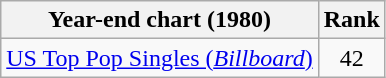<table class="wikitable sortable">
<tr>
<th>Year-end chart (1980)</th>
<th>Rank</th>
</tr>
<tr>
<td><a href='#'>US Top Pop Singles (<em>Billboard</em>)</a></td>
<td align="center">42</td>
</tr>
</table>
